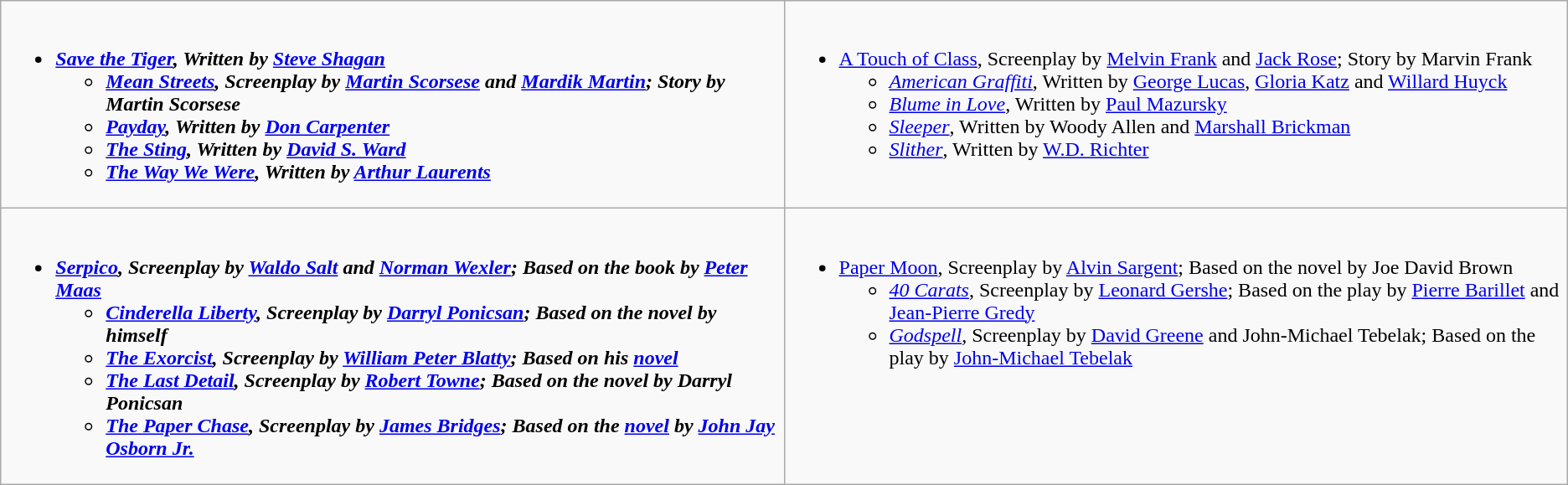<table class="wikitable">
<tr>
<td valign="top" width="50%"><br><ul><li><strong><em><a href='#'>Save the Tiger</a><em>, Written by <a href='#'>Steve Shagan</a><strong><ul><li></em><a href='#'>Mean Streets</a><em>, Screenplay by <a href='#'>Martin Scorsese</a> and <a href='#'>Mardik Martin</a>; Story by Martin Scorsese</li><li></em><a href='#'>Payday</a><em>, Written by <a href='#'>Don Carpenter</a></li><li></em><a href='#'>The Sting</a><em>, Written by <a href='#'>David S. Ward</a></li><li></em><a href='#'>The Way We Were</a><em>, Written by <a href='#'>Arthur Laurents</a></li></ul></li></ul></td>
<td valign="top"><br><ul><li></em></strong><a href='#'>A Touch of Class</a></em>, Screenplay by <a href='#'>Melvin Frank</a> and <a href='#'>Jack Rose</a>; Story by Marvin Frank</strong><ul><li><em><a href='#'>American Graffiti</a></em>, Written by <a href='#'>George Lucas</a>, <a href='#'>Gloria Katz</a> and <a href='#'>Willard Huyck</a></li><li><em><a href='#'>Blume in Love</a></em>, Written by <a href='#'>Paul Mazursky</a></li><li><em><a href='#'>Sleeper</a></em>, Written by Woody Allen and <a href='#'>Marshall Brickman</a></li><li><em><a href='#'>Slither</a></em>, Written by <a href='#'>W.D. Richter</a></li></ul></li></ul></td>
</tr>
<tr>
<td valign="top"><br><ul><li><strong><em><a href='#'>Serpico</a><em>, Screenplay by <a href='#'>Waldo Salt</a> and <a href='#'>Norman Wexler</a>; Based on the book by <a href='#'>Peter Maas</a><strong><ul><li></em><a href='#'>Cinderella Liberty</a><em>, Screenplay by <a href='#'>Darryl Ponicsan</a>; Based on the novel by himself</li><li></em><a href='#'>The Exorcist</a><em>, Screenplay by <a href='#'>William Peter Blatty</a>; Based on his <a href='#'>novel</a></li><li></em><a href='#'>The Last Detail</a><em>, Screenplay by <a href='#'>Robert Towne</a>; Based on the novel by Darryl Ponicsan</li><li></em><a href='#'>The Paper Chase</a><em>, Screenplay by <a href='#'>James Bridges</a>; Based on the <a href='#'>novel</a> by <a href='#'>John Jay Osborn Jr.</a></li></ul></li></ul></td>
<td valign="top"><br><ul><li></em></strong><a href='#'>Paper Moon</a></em>, Screenplay by <a href='#'>Alvin Sargent</a>; Based on the novel by Joe David Brown</strong><ul><li><em><a href='#'>40 Carats</a></em>, Screenplay by <a href='#'>Leonard Gershe</a>; Based on the play by <a href='#'>Pierre Barillet</a> and <a href='#'>Jean-Pierre Gredy</a></li><li><em><a href='#'>Godspell</a></em>, Screenplay by <a href='#'>David Greene</a> and John-Michael Tebelak; Based on the play by <a href='#'>John-Michael Tebelak</a></li></ul></li></ul></td>
</tr>
</table>
